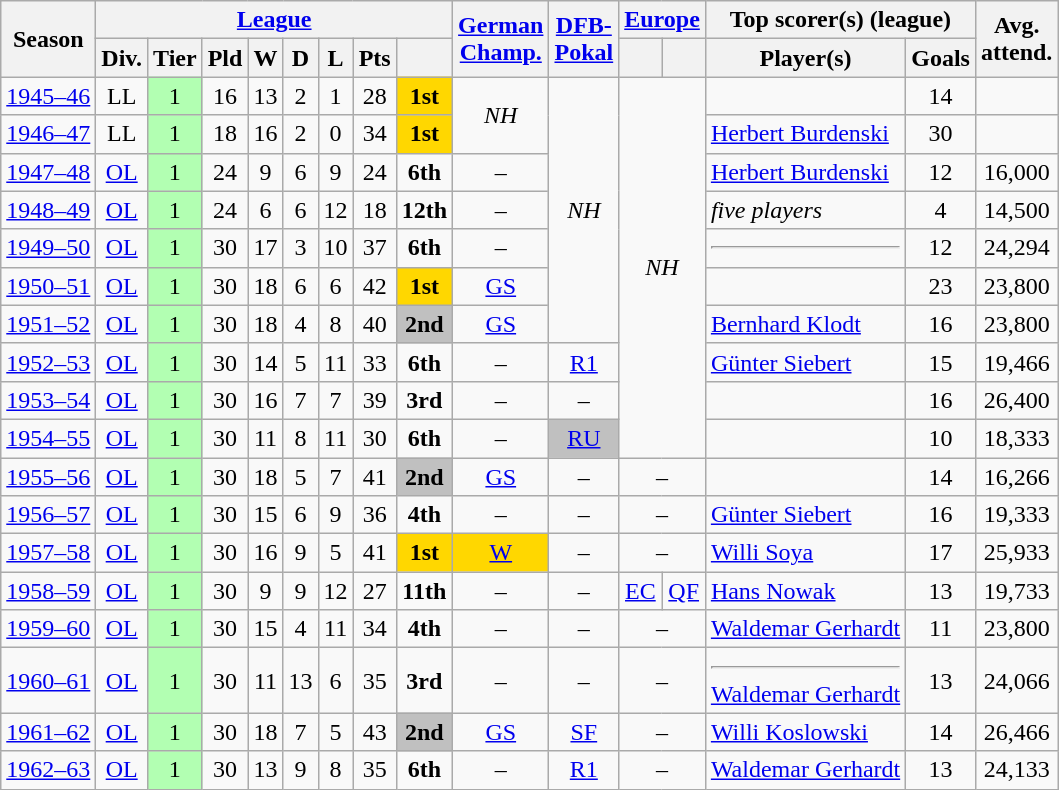<table class="wikitable sortable sort-under-center nowrap" style="text-align: center">
<tr>
<th rowspan="2">Season</th>
<th colspan="8"><a href='#'>League</a></th>
<th rowspan="2"><a href='#'>German<br>Champ.</a></th>
<th rowspan="2"><a href='#'>DFB-<br>Pokal</a></th>
<th colspan="2"><a href='#'>Europe</a></th>
<th colspan="2">Top scorer(s) (league)</th>
<th rowspan="2">Avg.<br>attend.</th>
</tr>
<tr>
<th>Div.</th>
<th>Tier</th>
<th>Pld</th>
<th>W</th>
<th>D</th>
<th>L</th>
<th>Pts</th>
<th></th>
<th></th>
<th></th>
<th>Player(s)</th>
<th>Goals</th>
</tr>
<tr>
<td><a href='#'>1945–46</a></td>
<td>LL</td>
<td bgcolor="#b2ffb2">1</td>
<td>16</td>
<td>13</td>
<td>2</td>
<td>1</td>
<td>28</td>
<td bgcolor="gold"><strong>1st</strong></td>
<td rowspan="2"><em>NH</em></td>
<td rowspan="7"><em>NH</em></td>
<td colspan="2" rowspan="10"><em>NH</em></td>
<td align=left> </td>
<td>14</td>
<td></td>
</tr>
<tr>
<td><a href='#'>1946–47</a></td>
<td>LL</td>
<td bgcolor="#b2ffb2">1</td>
<td>18</td>
<td>16</td>
<td>2</td>
<td>0</td>
<td>34</td>
<td bgcolor="gold"><strong>1st</strong></td>
<td align=left> <a href='#'>Herbert Burdenski</a></td>
<td>30</td>
<td></td>
</tr>
<tr>
<td><a href='#'>1947–48</a></td>
<td><a href='#'>OL</a></td>
<td bgcolor="#b2ffb2">1</td>
<td>24</td>
<td>9</td>
<td>6</td>
<td>9</td>
<td>24</td>
<td><strong>6th</strong></td>
<td>–</td>
<td align=left> <a href='#'>Herbert Burdenski</a></td>
<td>12</td>
<td>16,000</td>
</tr>
<tr>
<td><a href='#'>1948–49</a></td>
<td><a href='#'>OL</a></td>
<td bgcolor="#b2ffb2">1</td>
<td>24</td>
<td>6</td>
<td>6</td>
<td>12</td>
<td>18</td>
<td><strong>12th</strong></td>
<td>–</td>
<td align=left><em>five players</em></td>
<td>4</td>
<td>14,500</td>
</tr>
<tr>
<td><a href='#'>1949–50</a></td>
<td><a href='#'>OL</a></td>
<td bgcolor="#b2ffb2">1</td>
<td>30</td>
<td>17</td>
<td>3</td>
<td>10</td>
<td>37</td>
<td><strong>6th</strong></td>
<td>–</td>
<td align=left> <hr> </td>
<td>12</td>
<td>24,294</td>
</tr>
<tr>
<td><a href='#'>1950–51</a></td>
<td><a href='#'>OL</a></td>
<td bgcolor="#b2ffb2">1</td>
<td>30</td>
<td>18</td>
<td>6</td>
<td>6</td>
<td>42</td>
<td bgcolor="gold"><strong>1st</strong></td>
<td><a href='#'>GS</a></td>
<td align=left> <strong></strong></td>
<td>23</td>
<td>23,800</td>
</tr>
<tr>
<td><a href='#'>1951–52</a></td>
<td><a href='#'>OL</a></td>
<td bgcolor="#b2ffb2">1</td>
<td>30</td>
<td>18</td>
<td>4</td>
<td>8</td>
<td>40</td>
<td bgcolor="silver"><strong>2nd</strong></td>
<td><a href='#'>GS</a></td>
<td align=left> <a href='#'>Bernhard Klodt</a></td>
<td>16</td>
<td>23,800</td>
</tr>
<tr>
<td><a href='#'>1952–53</a></td>
<td><a href='#'>OL</a></td>
<td bgcolor="#b2ffb2">1</td>
<td>30</td>
<td>14</td>
<td>5</td>
<td>11</td>
<td>33</td>
<td><strong>6th</strong></td>
<td>–</td>
<td><a href='#'>R1</a></td>
<td align=left> <a href='#'>Günter Siebert</a></td>
<td>15</td>
<td>19,466</td>
</tr>
<tr>
<td><a href='#'>1953–54</a></td>
<td><a href='#'>OL</a></td>
<td bgcolor="#b2ffb2">1</td>
<td>30</td>
<td>16</td>
<td>7</td>
<td>7</td>
<td>39</td>
<td><strong>3rd</strong></td>
<td>–</td>
<td>–</td>
<td align=left> </td>
<td>16</td>
<td>26,400</td>
</tr>
<tr>
<td><a href='#'>1954–55</a></td>
<td><a href='#'>OL</a></td>
<td bgcolor="#b2ffb2">1</td>
<td>30</td>
<td>11</td>
<td>8</td>
<td>11</td>
<td>30</td>
<td><strong>6th</strong></td>
<td>–</td>
<td bgcolor="silver"><a href='#'>RU</a></td>
<td align=left> </td>
<td>10</td>
<td>18,333</td>
</tr>
<tr>
<td><a href='#'>1955–56</a></td>
<td><a href='#'>OL</a></td>
<td bgcolor="#b2ffb2">1</td>
<td>30</td>
<td>18</td>
<td>5</td>
<td>7</td>
<td>41</td>
<td bgcolor="silver"><strong>2nd</strong></td>
<td><a href='#'>GS</a></td>
<td>–</td>
<td colspan="2">–</td>
<td align=left> </td>
<td>14</td>
<td>16,266</td>
</tr>
<tr>
<td><a href='#'>1956–57</a></td>
<td><a href='#'>OL</a></td>
<td bgcolor="#b2ffb2">1</td>
<td>30</td>
<td>15</td>
<td>6</td>
<td>9</td>
<td>36</td>
<td><strong>4th</strong></td>
<td>–</td>
<td>–</td>
<td colspan="2">–</td>
<td align=left> <a href='#'>Günter Siebert</a></td>
<td>16</td>
<td>19,333</td>
</tr>
<tr>
<td><a href='#'>1957–58</a></td>
<td><a href='#'>OL</a></td>
<td bgcolor="#b2ffb2">1</td>
<td>30</td>
<td>16</td>
<td>9</td>
<td>5</td>
<td>41</td>
<td bgcolor="gold"><strong>1st</strong></td>
<td bgcolor="gold"><a href='#'>W</a></td>
<td>–</td>
<td colspan="2">–</td>
<td align=left> <a href='#'>Willi Soya</a></td>
<td>17</td>
<td>25,933</td>
</tr>
<tr>
<td><a href='#'>1958–59</a></td>
<td><a href='#'>OL</a></td>
<td bgcolor="#b2ffb2">1</td>
<td>30</td>
<td>9</td>
<td>9</td>
<td>12</td>
<td>27</td>
<td><strong>11th</strong></td>
<td>–</td>
<td>–</td>
<td><a href='#'>EC</a></td>
<td><a href='#'>QF</a></td>
<td align=left> <a href='#'>Hans Nowak</a></td>
<td>13</td>
<td>19,733</td>
</tr>
<tr>
<td><a href='#'>1959–60</a></td>
<td><a href='#'>OL</a></td>
<td bgcolor="#b2ffb2">1</td>
<td>30</td>
<td>15</td>
<td>4</td>
<td>11</td>
<td>34</td>
<td><strong>4th</strong></td>
<td>–</td>
<td>–</td>
<td colspan="2">–</td>
<td align=left> <a href='#'>Waldemar Gerhardt</a></td>
<td>11</td>
<td>23,800</td>
</tr>
<tr>
<td><a href='#'>1960–61</a></td>
<td><a href='#'>OL</a></td>
<td bgcolor="#b2ffb2">1</td>
<td>30</td>
<td>11</td>
<td>13</td>
<td>6</td>
<td>35</td>
<td><strong>3rd</strong></td>
<td>–</td>
<td>–</td>
<td colspan="2">–</td>
<td align=left> <hr> <a href='#'>Waldemar Gerhardt</a></td>
<td>13</td>
<td>24,066</td>
</tr>
<tr>
<td><a href='#'>1961–62</a></td>
<td><a href='#'>OL</a></td>
<td bgcolor="#b2ffb2">1</td>
<td>30</td>
<td>18</td>
<td>7</td>
<td>5</td>
<td>43</td>
<td bgcolor="silver"><strong>2nd</strong></td>
<td><a href='#'>GS</a></td>
<td><a href='#'>SF</a></td>
<td colspan="2">–</td>
<td align=left> <a href='#'>Willi Koslowski</a></td>
<td>14</td>
<td>26,466</td>
</tr>
<tr>
<td><a href='#'>1962–63</a></td>
<td><a href='#'>OL</a></td>
<td bgcolor="#b2ffb2">1</td>
<td>30</td>
<td>13</td>
<td>9</td>
<td>8</td>
<td>35</td>
<td><strong>6th</strong></td>
<td>–</td>
<td><a href='#'>R1</a></td>
<td colspan="2">–</td>
<td align=left> <a href='#'>Waldemar Gerhardt</a></td>
<td>13</td>
<td>24,133</td>
</tr>
</table>
